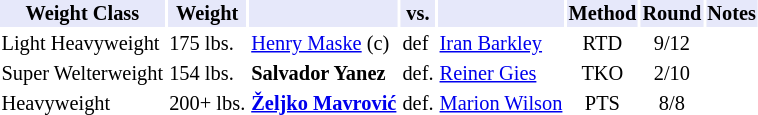<table class="toccolours" style="font-size: 85%;">
<tr>
<th style="background:#e6e8fa; color:#000; text-align:center;">Weight Class</th>
<th style="background:#e6e8fa; color:#000; text-align:center;">Weight</th>
<th style="background:#e6e8fa; color:#000; text-align:center;"></th>
<th style="background:#e6e8fa; color:#000; text-align:center;">vs.</th>
<th style="background:#e6e8fa; color:#000; text-align:center;"></th>
<th style="background:#e6e8fa; color:#000; text-align:center;">Method</th>
<th style="background:#e6e8fa; color:#000; text-align:center;">Round</th>
<th style="background:#e6e8fa; color:#000; text-align:center;">Notes</th>
</tr>
<tr>
<td>Light Heavyweight</td>
<td>175 lbs.</td>
<td><a href='#'>Henry Maske</a> (c)</td>
<td>def</td>
<td><a href='#'>Iran Barkley</a></td>
<td align=center>RTD</td>
<td align=center>9/12</td>
<td></td>
</tr>
<tr>
<td>Super Welterweight</td>
<td>154 lbs.</td>
<td><strong>Salvador Yanez</strong></td>
<td>def.</td>
<td><a href='#'>Reiner Gies</a></td>
<td align=center>TKO</td>
<td align=center>2/10</td>
</tr>
<tr>
<td>Heavyweight</td>
<td>200+ lbs.</td>
<td><strong><a href='#'>Željko Mavrović</a></strong></td>
<td>def.</td>
<td><a href='#'>Marion Wilson</a></td>
<td align=center>PTS</td>
<td align=center>8/8</td>
</tr>
</table>
